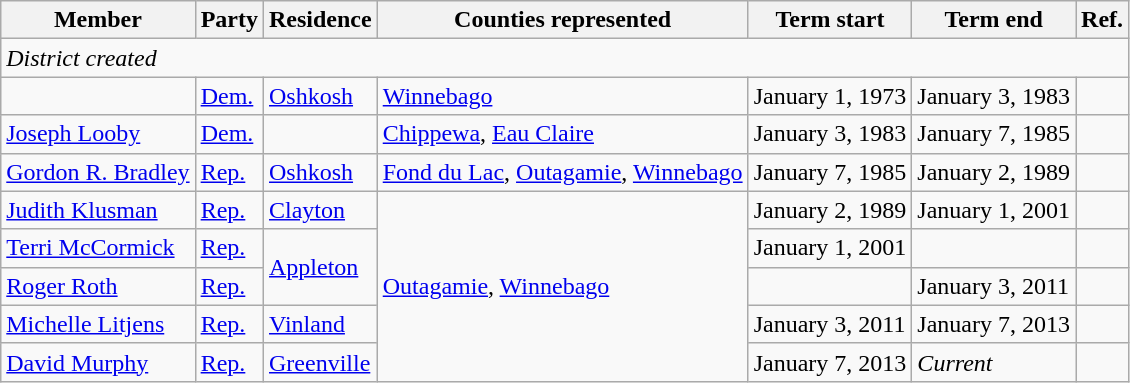<table class="wikitable">
<tr>
<th>Member</th>
<th>Party</th>
<th>Residence</th>
<th>Counties represented</th>
<th>Term start</th>
<th>Term end</th>
<th>Ref.</th>
</tr>
<tr>
<td colspan="7"><em>District created</em></td>
</tr>
<tr>
<td></td>
<td><a href='#'>Dem.</a></td>
<td><a href='#'>Oshkosh</a></td>
<td><a href='#'>Winnebago</a></td>
<td>January 1, 1973</td>
<td>January 3, 1983</td>
<td></td>
</tr>
<tr>
<td><a href='#'>Joseph Looby</a></td>
<td><a href='#'>Dem.</a></td>
<td></td>
<td><a href='#'>Chippewa</a>, <a href='#'>Eau Claire</a></td>
<td>January 3, 1983</td>
<td>January 7, 1985</td>
<td></td>
</tr>
<tr>
<td><a href='#'>Gordon R. Bradley</a></td>
<td><a href='#'>Rep.</a></td>
<td><a href='#'>Oshkosh</a></td>
<td><a href='#'>Fond du Lac</a>, <a href='#'>Outagamie</a>, <a href='#'>Winnebago</a></td>
<td>January 7, 1985</td>
<td>January 2, 1989</td>
<td></td>
</tr>
<tr>
<td><a href='#'>Judith Klusman</a></td>
<td><a href='#'>Rep.</a></td>
<td><a href='#'>Clayton</a></td>
<td rowspan="5"><a href='#'>Outagamie</a>, <a href='#'>Winnebago</a></td>
<td>January 2, 1989</td>
<td>January 1, 2001</td>
<td></td>
</tr>
<tr>
<td><a href='#'>Terri McCormick</a></td>
<td><a href='#'>Rep.</a></td>
<td rowspan="2"><a href='#'>Appleton</a></td>
<td>January 1, 2001</td>
<td></td>
<td></td>
</tr>
<tr>
<td><a href='#'>Roger Roth</a></td>
<td><a href='#'>Rep.</a></td>
<td></td>
<td>January 3, 2011</td>
<td></td>
</tr>
<tr>
<td><a href='#'>Michelle Litjens</a></td>
<td><a href='#'>Rep.</a></td>
<td><a href='#'>Vinland</a></td>
<td>January 3, 2011</td>
<td>January 7, 2013</td>
<td></td>
</tr>
<tr>
<td><a href='#'>David Murphy</a></td>
<td><a href='#'>Rep.</a></td>
<td><a href='#'>Greenville</a></td>
<td>January 7, 2013</td>
<td><em>Current</em></td>
<td></td>
</tr>
</table>
